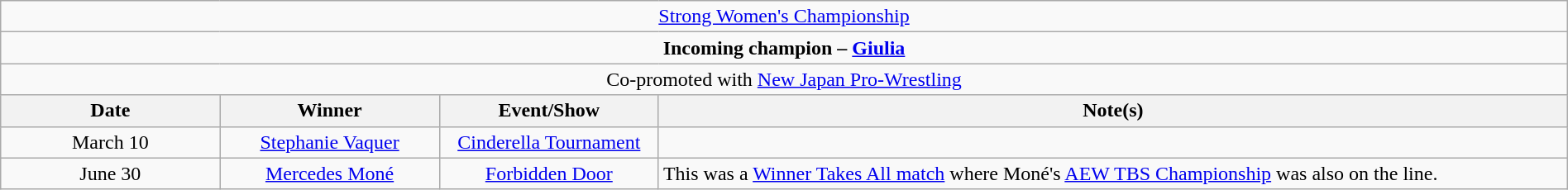<table class="wikitable" style="text-align:center; width:100%;">
<tr>
<td colspan="4" style="text-align: center;"><a href='#'>Strong Women's Championship</a></td>
</tr>
<tr>
<td colspan="4" style="text-align: center;"><strong>Incoming champion – <a href='#'>Giulia</a></strong></td>
</tr>
<tr>
<td colspan=4>Co-promoted with <a href='#'>New Japan Pro-Wrestling</a></td>
</tr>
<tr>
<th width=14%>Date</th>
<th width=14%>Winner</th>
<th width=14%>Event/Show</th>
<th width=58%>Note(s)</th>
</tr>
<tr>
<td>March 10</td>
<td><a href='#'>Stephanie Vaquer</a></td>
<td><a href='#'>Cinderella Tournament</a><br></td>
<td></td>
</tr>
<tr>
<td>June 30</td>
<td><a href='#'>Mercedes Moné</a></td>
<td><a href='#'>Forbidden Door</a></td>
<td align=left>This was a <a href='#'>Winner Takes All match</a> where Moné's <a href='#'>AEW TBS Championship</a> was also on the line.</td>
</tr>
</table>
